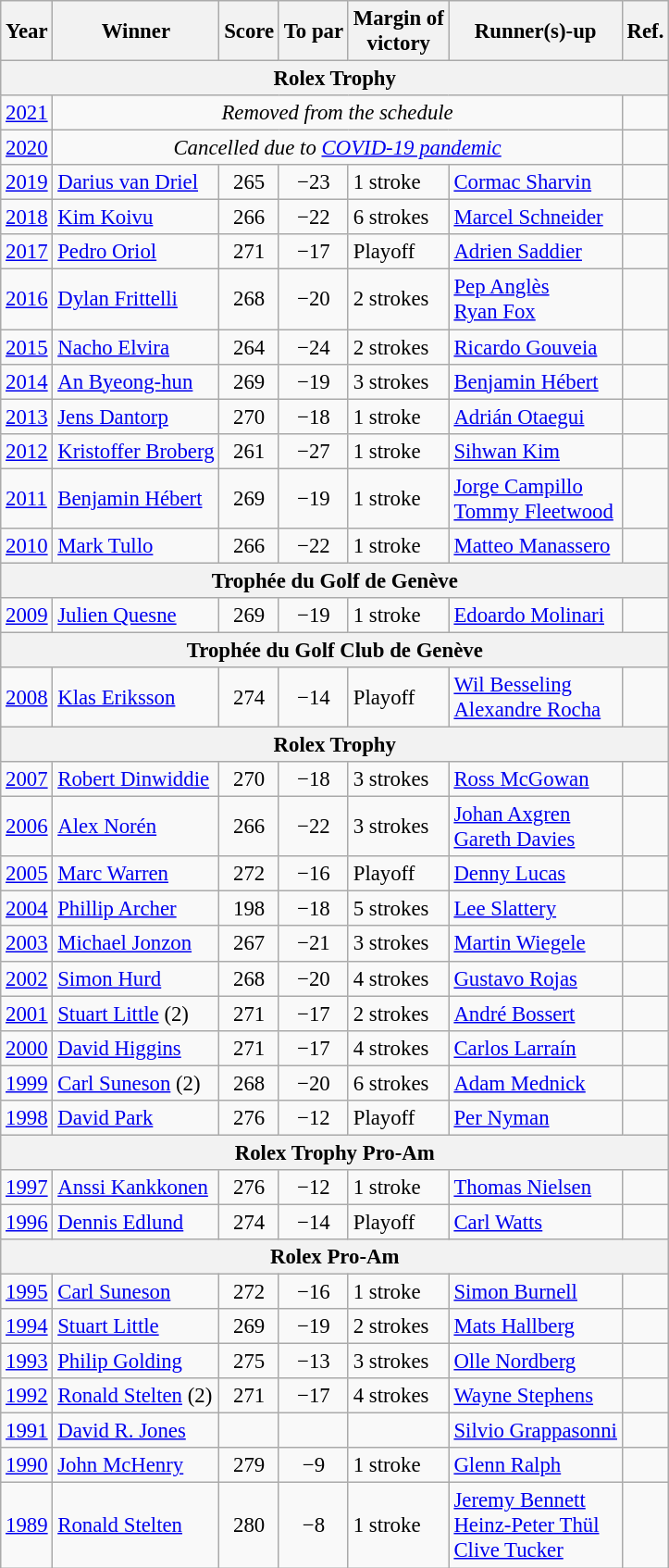<table class=wikitable style="font-size:95%">
<tr>
<th>Year</th>
<th>Winner</th>
<th>Score</th>
<th>To par</th>
<th>Margin of<br>victory</th>
<th>Runner(s)-up</th>
<th>Ref.</th>
</tr>
<tr>
<th colspan=7>Rolex Trophy</th>
</tr>
<tr>
<td><a href='#'>2021</a></td>
<td colspan=5 align=center><em>Removed from the schedule</em></td>
<td></td>
</tr>
<tr>
<td><a href='#'>2020</a></td>
<td colspan=5 align=center><em>Cancelled due to <a href='#'>COVID-19 pandemic</a></em></td>
<td></td>
</tr>
<tr>
<td><a href='#'>2019</a></td>
<td> <a href='#'>Darius van Driel</a></td>
<td align=center>265</td>
<td align=center>−23</td>
<td>1 stroke</td>
<td> <a href='#'>Cormac Sharvin</a></td>
<td></td>
</tr>
<tr>
<td><a href='#'>2018</a></td>
<td> <a href='#'>Kim Koivu</a></td>
<td align=center>266</td>
<td align=center>−22</td>
<td>6 strokes</td>
<td> <a href='#'>Marcel Schneider</a></td>
<td></td>
</tr>
<tr>
<td><a href='#'>2017</a></td>
<td> <a href='#'>Pedro Oriol</a></td>
<td align=center>271</td>
<td align=center>−17</td>
<td>Playoff</td>
<td> <a href='#'>Adrien Saddier</a></td>
<td></td>
</tr>
<tr>
<td><a href='#'>2016</a></td>
<td> <a href='#'>Dylan Frittelli</a></td>
<td align=center>268</td>
<td align=center>−20</td>
<td>2 strokes</td>
<td> <a href='#'>Pep Anglès</a><br> <a href='#'>Ryan Fox</a></td>
<td></td>
</tr>
<tr>
<td><a href='#'>2015</a></td>
<td> <a href='#'>Nacho Elvira</a></td>
<td align=center>264</td>
<td align=center>−24</td>
<td>2 strokes</td>
<td> <a href='#'>Ricardo Gouveia</a></td>
<td></td>
</tr>
<tr>
<td><a href='#'>2014</a></td>
<td> <a href='#'>An Byeong-hun</a></td>
<td align=center>269</td>
<td align=center>−19</td>
<td>3 strokes</td>
<td> <a href='#'>Benjamin Hébert</a></td>
<td></td>
</tr>
<tr>
<td><a href='#'>2013</a></td>
<td> <a href='#'>Jens Dantorp</a></td>
<td align=center>270</td>
<td align=center>−18</td>
<td>1 stroke</td>
<td> <a href='#'>Adrián Otaegui</a></td>
<td></td>
</tr>
<tr>
<td><a href='#'>2012</a></td>
<td> <a href='#'>Kristoffer Broberg</a></td>
<td align=center>261</td>
<td align=center>−27</td>
<td>1 stroke</td>
<td> <a href='#'>Sihwan Kim</a></td>
<td></td>
</tr>
<tr>
<td><a href='#'>2011</a></td>
<td> <a href='#'>Benjamin Hébert</a></td>
<td align=center>269</td>
<td align=center>−19</td>
<td>1 stroke</td>
<td> <a href='#'>Jorge Campillo</a><br> <a href='#'>Tommy Fleetwood</a></td>
<td></td>
</tr>
<tr>
<td><a href='#'>2010</a></td>
<td> <a href='#'>Mark Tullo</a></td>
<td align=center>266</td>
<td align=center>−22</td>
<td>1 stroke</td>
<td> <a href='#'>Matteo Manassero</a></td>
<td></td>
</tr>
<tr>
<th colspan=7>Trophée du Golf de Genève</th>
</tr>
<tr>
<td><a href='#'>2009</a></td>
<td> <a href='#'>Julien Quesne</a></td>
<td align=center>269</td>
<td align=center>−19</td>
<td>1 stroke</td>
<td> <a href='#'>Edoardo Molinari</a></td>
<td></td>
</tr>
<tr>
<th colspan=7>Trophée du Golf Club de Genève</th>
</tr>
<tr>
<td><a href='#'>2008</a></td>
<td> <a href='#'>Klas Eriksson</a></td>
<td align=center>274</td>
<td align=center>−14</td>
<td>Playoff</td>
<td> <a href='#'>Wil Besseling</a><br> <a href='#'>Alexandre Rocha</a></td>
<td></td>
</tr>
<tr>
<th colspan=7>Rolex Trophy</th>
</tr>
<tr>
<td><a href='#'>2007</a></td>
<td> <a href='#'>Robert Dinwiddie</a></td>
<td align=center>270</td>
<td align=center>−18</td>
<td>3 strokes</td>
<td> <a href='#'>Ross McGowan</a></td>
<td></td>
</tr>
<tr>
<td><a href='#'>2006</a></td>
<td> <a href='#'>Alex Norén</a></td>
<td align=center>266</td>
<td align=center>−22</td>
<td>3 strokes</td>
<td> <a href='#'>Johan Axgren</a><br> <a href='#'>Gareth Davies</a></td>
<td></td>
</tr>
<tr>
<td><a href='#'>2005</a></td>
<td> <a href='#'>Marc Warren</a></td>
<td align=center>272</td>
<td align=center>−16</td>
<td>Playoff</td>
<td> <a href='#'>Denny Lucas</a></td>
<td></td>
</tr>
<tr>
<td><a href='#'>2004</a></td>
<td> <a href='#'>Phillip Archer</a></td>
<td align=center>198</td>
<td align=center>−18</td>
<td>5 strokes</td>
<td> <a href='#'>Lee Slattery</a></td>
<td></td>
</tr>
<tr>
<td><a href='#'>2003</a></td>
<td> <a href='#'>Michael Jonzon</a></td>
<td align=center>267</td>
<td align=center>−21</td>
<td>3 strokes</td>
<td> <a href='#'>Martin Wiegele</a></td>
<td></td>
</tr>
<tr>
<td><a href='#'>2002</a></td>
<td> <a href='#'>Simon Hurd</a></td>
<td align=center>268</td>
<td align=center>−20</td>
<td>4 strokes</td>
<td> <a href='#'>Gustavo Rojas</a></td>
<td></td>
</tr>
<tr>
<td><a href='#'>2001</a></td>
<td> <a href='#'>Stuart Little</a> (2)</td>
<td align=center>271</td>
<td align=center>−17</td>
<td>2 strokes</td>
<td> <a href='#'>André Bossert</a></td>
<td></td>
</tr>
<tr>
<td><a href='#'>2000</a></td>
<td> <a href='#'>David Higgins</a></td>
<td align=center>271</td>
<td align=center>−17</td>
<td>4 strokes</td>
<td> <a href='#'>Carlos Larraín</a></td>
<td></td>
</tr>
<tr>
<td><a href='#'>1999</a></td>
<td> <a href='#'>Carl Suneson</a> (2)</td>
<td align=center>268</td>
<td align=center>−20</td>
<td>6 strokes</td>
<td> <a href='#'>Adam Mednick</a></td>
<td></td>
</tr>
<tr>
<td><a href='#'>1998</a></td>
<td> <a href='#'>David Park</a></td>
<td align=center>276</td>
<td align=center>−12</td>
<td>Playoff</td>
<td> <a href='#'>Per Nyman</a></td>
<td></td>
</tr>
<tr>
<th colspan=7>Rolex Trophy Pro-Am</th>
</tr>
<tr>
<td><a href='#'>1997</a></td>
<td> <a href='#'>Anssi Kankkonen</a></td>
<td align=center>276</td>
<td align=center>−12</td>
<td>1 stroke</td>
<td> <a href='#'>Thomas Nielsen</a></td>
<td></td>
</tr>
<tr>
<td><a href='#'>1996</a></td>
<td> <a href='#'>Dennis Edlund</a></td>
<td align=center>274</td>
<td align=center>−14</td>
<td>Playoff</td>
<td> <a href='#'>Carl Watts</a></td>
<td></td>
</tr>
<tr>
<th colspan=7>Rolex Pro-Am</th>
</tr>
<tr>
<td><a href='#'>1995</a></td>
<td> <a href='#'>Carl Suneson</a></td>
<td align=center>272</td>
<td align=center>−16</td>
<td>1 stroke</td>
<td> <a href='#'>Simon Burnell</a></td>
<td></td>
</tr>
<tr>
<td><a href='#'>1994</a></td>
<td> <a href='#'>Stuart Little</a></td>
<td align=center>269</td>
<td align=center>−19</td>
<td>2 strokes</td>
<td> <a href='#'>Mats Hallberg</a></td>
<td></td>
</tr>
<tr>
<td><a href='#'>1993</a></td>
<td> <a href='#'>Philip Golding</a></td>
<td align=center>275</td>
<td align=center>−13</td>
<td>3 strokes</td>
<td> <a href='#'>Olle Nordberg</a></td>
<td></td>
</tr>
<tr>
<td><a href='#'>1992</a></td>
<td> <a href='#'>Ronald Stelten</a> (2)</td>
<td align=center>271</td>
<td align=center>−17</td>
<td>4 strokes</td>
<td> <a href='#'>Wayne Stephens</a></td>
<td></td>
</tr>
<tr>
<td><a href='#'>1991</a></td>
<td> <a href='#'>David R. Jones</a></td>
<td align=center></td>
<td align=center></td>
<td></td>
<td> <a href='#'>Silvio Grappasonni</a></td>
<td></td>
</tr>
<tr>
<td><a href='#'>1990</a></td>
<td> <a href='#'>John McHenry</a></td>
<td align=center>279</td>
<td align=center>−9</td>
<td>1 stroke</td>
<td> <a href='#'>Glenn Ralph</a></td>
<td></td>
</tr>
<tr>
<td><a href='#'>1989</a></td>
<td> <a href='#'>Ronald Stelten</a></td>
<td align=center>280</td>
<td align=center>−8</td>
<td>1 stroke</td>
<td> <a href='#'>Jeremy Bennett</a><br> <a href='#'>Heinz-Peter Thül</a><br> <a href='#'>Clive Tucker</a></td>
<td></td>
</tr>
</table>
